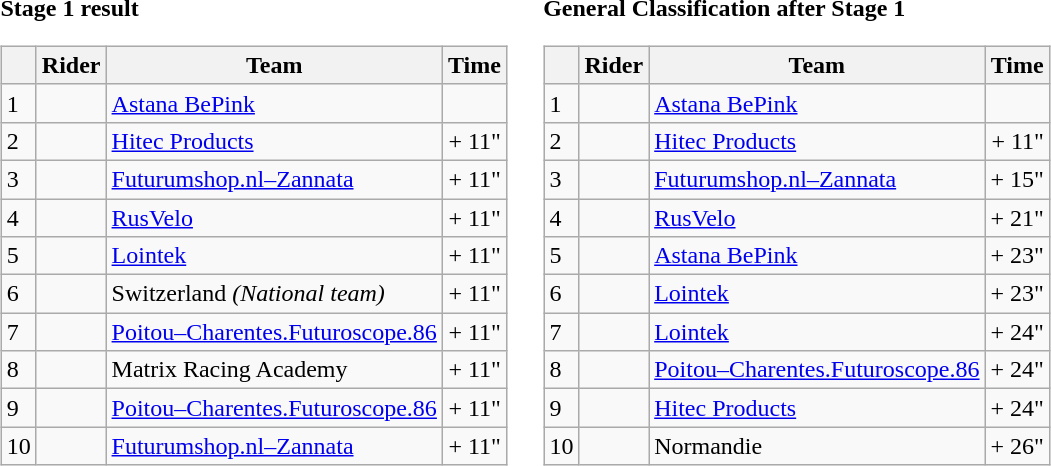<table>
<tr>
<td><strong>Stage 1 result</strong><br><table class="wikitable">
<tr>
<th></th>
<th>Rider</th>
<th>Team</th>
<th>Time</th>
</tr>
<tr>
<td>1</td>
<td></td>
<td><a href='#'>Astana BePink</a></td>
<td align="right"></td>
</tr>
<tr>
<td>2</td>
<td></td>
<td><a href='#'>Hitec Products</a></td>
<td align="right">+ 11"</td>
</tr>
<tr>
<td>3</td>
<td></td>
<td><a href='#'>Futurumshop.nl–Zannata</a></td>
<td align="right">+ 11"</td>
</tr>
<tr>
<td>4</td>
<td></td>
<td><a href='#'>RusVelo</a></td>
<td align="right">+ 11"</td>
</tr>
<tr>
<td>5</td>
<td></td>
<td><a href='#'>Lointek</a></td>
<td align="right">+ 11"</td>
</tr>
<tr>
<td>6</td>
<td></td>
<td>Switzerland <em>(National team)</em></td>
<td align="right">+ 11"</td>
</tr>
<tr>
<td>7</td>
<td></td>
<td><a href='#'>Poitou–Charentes.Futuroscope.86</a></td>
<td align="right">+ 11"</td>
</tr>
<tr>
<td>8</td>
<td></td>
<td>Matrix Racing Academy</td>
<td align="right">+ 11"</td>
</tr>
<tr>
<td>9</td>
<td></td>
<td><a href='#'>Poitou–Charentes.Futuroscope.86</a></td>
<td align="right">+ 11"</td>
</tr>
<tr>
<td>10</td>
<td></td>
<td><a href='#'>Futurumshop.nl–Zannata</a></td>
<td align="right">+ 11"</td>
</tr>
</table>
</td>
<td></td>
<td><strong>General Classification after Stage 1</strong><br><table class="wikitable">
<tr>
<th></th>
<th>Rider</th>
<th>Team</th>
<th>Time</th>
</tr>
<tr>
<td>1</td>
<td></td>
<td><a href='#'>Astana BePink</a></td>
<td align="right"></td>
</tr>
<tr>
<td>2</td>
<td></td>
<td><a href='#'>Hitec Products</a></td>
<td align="right">+ 11"</td>
</tr>
<tr>
<td>3</td>
<td></td>
<td><a href='#'>Futurumshop.nl–Zannata</a></td>
<td align="right">+ 15"</td>
</tr>
<tr>
<td>4</td>
<td></td>
<td><a href='#'>RusVelo</a></td>
<td align="right">+ 21"</td>
</tr>
<tr>
<td>5</td>
<td></td>
<td><a href='#'>Astana BePink</a></td>
<td align="right">+ 23"</td>
</tr>
<tr>
<td>6</td>
<td></td>
<td><a href='#'>Lointek</a></td>
<td align="right">+ 23"</td>
</tr>
<tr>
<td>7</td>
<td></td>
<td><a href='#'>Lointek</a></td>
<td align="right">+ 24"</td>
</tr>
<tr>
<td>8</td>
<td></td>
<td><a href='#'>Poitou–Charentes.Futuroscope.86</a></td>
<td align="right">+ 24"</td>
</tr>
<tr>
<td>9</td>
<td></td>
<td><a href='#'>Hitec Products</a></td>
<td align="right">+ 24"</td>
</tr>
<tr>
<td>10</td>
<td></td>
<td>Normandie</td>
<td align="right">+ 26"</td>
</tr>
</table>
</td>
</tr>
</table>
